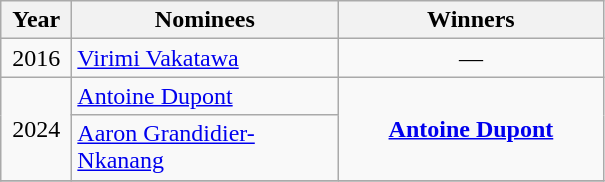<table class="wikitable">
<tr>
<th width=40>Year</th>
<th width=170>Nominees</th>
<th width=170>Winners</th>
</tr>
<tr>
<td align=center>2016</td>
<td><a href='#'>Virimi Vakatawa</a></td>
<td align=center>—</td>
</tr>
<tr>
<td align=center rowspan=2>2024</td>
<td><a href='#'>Antoine Dupont</a></td>
<td align=center rowspan=2><strong><a href='#'>Antoine Dupont</a></strong></td>
</tr>
<tr>
<td><a href='#'>Aaron Grandidier-Nkanang</a></td>
</tr>
<tr>
</tr>
</table>
